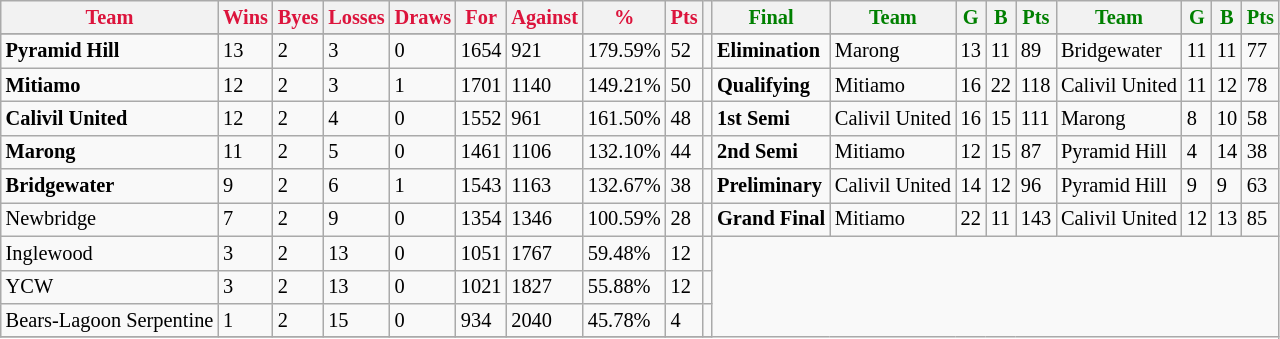<table style="font-size: 85%; text-align: left;" class="wikitable">
<tr>
<th style="color:crimson">Team</th>
<th style="color:crimson">Wins</th>
<th style="color:crimson">Byes</th>
<th style="color:crimson">Losses</th>
<th style="color:crimson">Draws</th>
<th style="color:crimson">For</th>
<th style="color:crimson">Against</th>
<th style="color:crimson">%</th>
<th style="color:crimson">Pts</th>
<th></th>
<th style="color:green">Final</th>
<th style="color:green">Team</th>
<th style="color:green">G</th>
<th style="color:green">B</th>
<th style="color:green">Pts</th>
<th style="color:green">Team</th>
<th style="color:green">G</th>
<th style="color:green">B</th>
<th style="color:green">Pts</th>
</tr>
<tr>
</tr>
<tr>
</tr>
<tr>
<td><strong>	Pyramid Hill	</strong></td>
<td>13</td>
<td>2</td>
<td>3</td>
<td>0</td>
<td>1654</td>
<td>921</td>
<td>179.59%</td>
<td>52</td>
<td></td>
<td><strong>Elimination</strong></td>
<td>Marong</td>
<td>13</td>
<td>11</td>
<td>89</td>
<td>Bridgewater</td>
<td>11</td>
<td>11</td>
<td>77</td>
</tr>
<tr>
<td><strong>	Mitiamo	</strong></td>
<td>12</td>
<td>2</td>
<td>3</td>
<td>1</td>
<td>1701</td>
<td>1140</td>
<td>149.21%</td>
<td>50</td>
<td></td>
<td><strong>Qualifying</strong></td>
<td>Mitiamo</td>
<td>16</td>
<td>22</td>
<td>118</td>
<td>Calivil United</td>
<td>11</td>
<td>12</td>
<td>78</td>
</tr>
<tr>
<td><strong>	Calivil United	</strong></td>
<td>12</td>
<td>2</td>
<td>4</td>
<td>0</td>
<td>1552</td>
<td>961</td>
<td>161.50%</td>
<td>48</td>
<td></td>
<td><strong>1st Semi</strong></td>
<td>Calivil United</td>
<td>16</td>
<td>15</td>
<td>111</td>
<td>Marong</td>
<td>8</td>
<td>10</td>
<td>58</td>
</tr>
<tr>
<td><strong>	Marong	</strong></td>
<td>11</td>
<td>2</td>
<td>5</td>
<td>0</td>
<td>1461</td>
<td>1106</td>
<td>132.10%</td>
<td>44</td>
<td></td>
<td><strong>2nd Semi</strong></td>
<td>Mitiamo</td>
<td>12</td>
<td>15</td>
<td>87</td>
<td>Pyramid Hill</td>
<td>4</td>
<td>14</td>
<td>38</td>
</tr>
<tr ||>
<td><strong>	Bridgewater	</strong></td>
<td>9</td>
<td>2</td>
<td>6</td>
<td>1</td>
<td>1543</td>
<td>1163</td>
<td>132.67%</td>
<td>38</td>
<td></td>
<td><strong>Preliminary</strong></td>
<td>Calivil United</td>
<td>14</td>
<td>12</td>
<td>96</td>
<td>Pyramid Hill</td>
<td>9</td>
<td>9</td>
<td>63</td>
</tr>
<tr>
<td>Newbridge</td>
<td>7</td>
<td>2</td>
<td>9</td>
<td>0</td>
<td>1354</td>
<td>1346</td>
<td>100.59%</td>
<td>28</td>
<td></td>
<td><strong>Grand Final</strong></td>
<td>Mitiamo</td>
<td>22</td>
<td>11</td>
<td>143</td>
<td>Calivil United</td>
<td>12</td>
<td>13</td>
<td>85</td>
</tr>
<tr>
<td>Inglewood</td>
<td>3</td>
<td>2</td>
<td>13</td>
<td>0</td>
<td>1051</td>
<td>1767</td>
<td>59.48%</td>
<td>12</td>
<td></td>
</tr>
<tr>
<td>YCW</td>
<td>3</td>
<td>2</td>
<td>13</td>
<td>0</td>
<td>1021</td>
<td>1827</td>
<td>55.88%</td>
<td>12</td>
<td></td>
</tr>
<tr>
<td>Bears-Lagoon Serpentine</td>
<td>1</td>
<td>2</td>
<td>15</td>
<td>0</td>
<td>934</td>
<td>2040</td>
<td>45.78%</td>
<td>4</td>
<td></td>
</tr>
<tr>
</tr>
</table>
